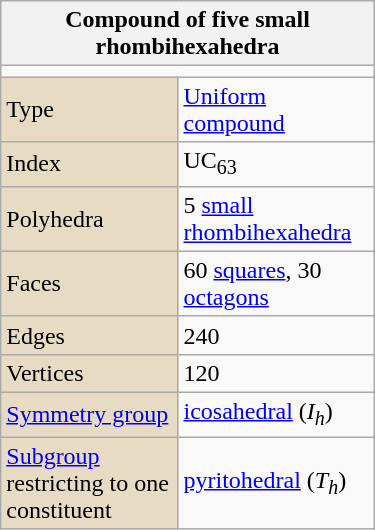<table class=wikitable style="float:right; margin-left:8px; width:250px">
<tr>
<th bgcolor=#e7dcc3 colspan=2>Compound of five small rhombihexahedra</th>
</tr>
<tr>
<td align=center colspan=2></td>
</tr>
<tr>
<td bgcolor=#e7dcc3>Type</td>
<td><a href='#'>Uniform compound</a></td>
</tr>
<tr>
<td bgcolor=#e7dcc3>Index</td>
<td>UC<sub>63</sub></td>
</tr>
<tr>
<td bgcolor=#e7dcc3>Polyhedra</td>
<td>5 <a href='#'>small rhombihexahedra</a></td>
</tr>
<tr>
<td bgcolor=#e7dcc3>Faces</td>
<td>60 <a href='#'>squares</a>, 30 <a href='#'>octagons</a></td>
</tr>
<tr>
<td bgcolor=#e7dcc3>Edges</td>
<td>240</td>
</tr>
<tr>
<td bgcolor=#e7dcc3>Vertices</td>
<td>120</td>
</tr>
<tr>
<td bgcolor=#e7dcc3><a href='#'>Symmetry group</a></td>
<td><a href='#'>icosahedral</a> (<em>I<sub>h</sub></em>)</td>
</tr>
<tr>
<td bgcolor=#e7dcc3><a href='#'>Subgroup</a> restricting to one constituent</td>
<td><a href='#'>pyritohedral</a> (<em>T<sub>h</sub></em>)</td>
</tr>
</table>
